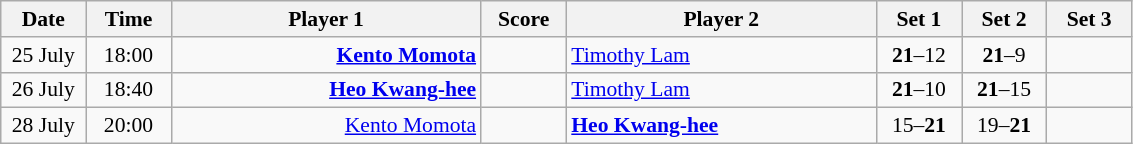<table class="wikitable" style="font-size:90%; text-align:center">
<tr>
<th width="50">Date</th>
<th width="50">Time</th>
<th width="200">Player 1</th>
<th width="50">Score</th>
<th width="200">Player 2</th>
<th width="50">Set 1</th>
<th width="50">Set 2</th>
<th width="50">Set 3</th>
</tr>
<tr>
<td>25 July</td>
<td>18:00</td>
<td align="right"><strong><a href='#'>Kento Momota</a> </strong></td>
<td> </td>
<td align="left"> <a href='#'>Timothy Lam</a></td>
<td><strong>21</strong>–12</td>
<td><strong>21</strong>–9</td>
<td></td>
</tr>
<tr>
<td>26 July</td>
<td>18:40</td>
<td align="right"><strong><a href='#'>Heo Kwang-hee</a> </strong></td>
<td> </td>
<td align="left"> <a href='#'>Timothy Lam</a></td>
<td><strong>21</strong>–10</td>
<td><strong>21</strong>–15</td>
<td></td>
</tr>
<tr>
<td>28 July</td>
<td>20:00</td>
<td align="right"><a href='#'>Kento Momota</a> </td>
<td> </td>
<td align="left"><strong> <a href='#'>Heo Kwang-hee</a></strong></td>
<td>15–<strong>21</strong></td>
<td>19–<strong>21</strong></td>
<td></td>
</tr>
</table>
